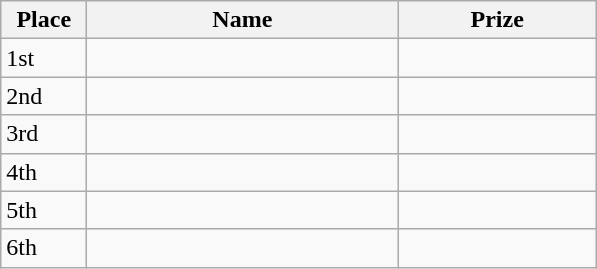<table class="wikitable">
<tr>
<th style="width:50px;">Place</th>
<th style="width:200px;">Name</th>
<th style="width:125px;">Prize</th>
</tr>
<tr>
<td>1st</td>
<td></td>
<td></td>
</tr>
<tr>
<td>2nd</td>
<td></td>
<td></td>
</tr>
<tr>
<td>3rd</td>
<td></td>
<td></td>
</tr>
<tr>
<td>4th</td>
<td></td>
<td></td>
</tr>
<tr>
<td>5th</td>
<td></td>
<td></td>
</tr>
<tr>
<td>6th</td>
<td></td>
<td></td>
</tr>
</table>
